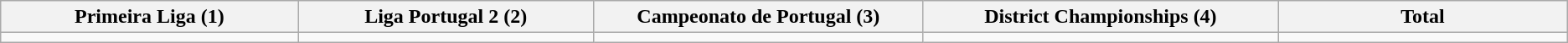<table class="wikitable">
<tr>
<th width="5%">Primeira Liga (1)</th>
<th width="5%">Liga Portugal 2 (2)</th>
<th width="5%">Campeonato de Portugal (3)</th>
<th width="5%">District Championships (4)</th>
<th width="5%">Total</th>
</tr>
<tr>
<td></td>
<td></td>
<td></td>
<td></td>
<td></td>
</tr>
</table>
